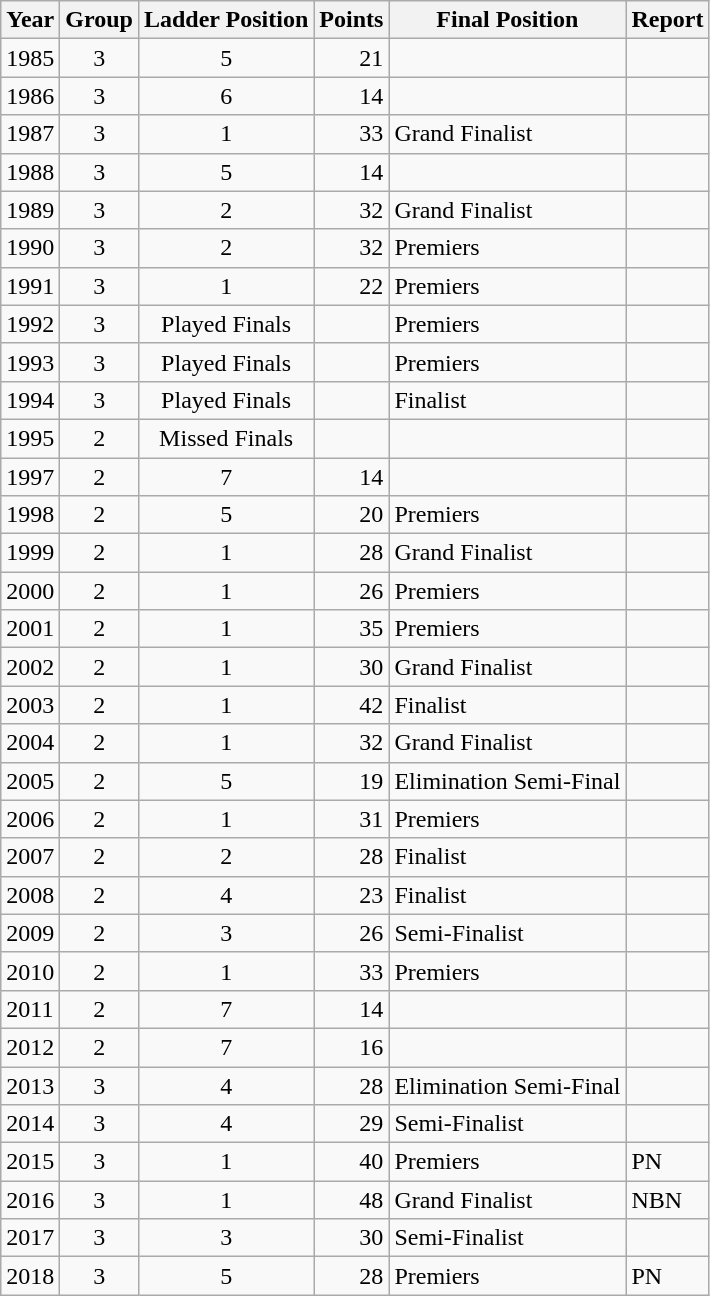<table class="wikitable sortable">
<tr>
<th>Year</th>
<th>Group</th>
<th>Ladder Position</th>
<th>Points</th>
<th>Final Position</th>
<th>Report</th>
</tr>
<tr>
<td>1985</td>
<td align=center>3</td>
<td align=center>5</td>
<td align=right>21</td>
<td></td>
<td></td>
</tr>
<tr>
<td>1986</td>
<td align=center>3</td>
<td align=center>6</td>
<td align=right>14</td>
<td></td>
<td></td>
</tr>
<tr>
<td>1987</td>
<td align=center>3</td>
<td align=center>1</td>
<td align=right>33</td>
<td>Grand Finalist</td>
<td></td>
</tr>
<tr>
<td>1988</td>
<td align=center>3</td>
<td align=center>5</td>
<td align=right>14</td>
<td></td>
<td></td>
</tr>
<tr>
<td>1989</td>
<td align=center>3</td>
<td align=center>2</td>
<td align=right>32</td>
<td>Grand Finalist</td>
<td></td>
</tr>
<tr>
<td>1990</td>
<td align=center>3</td>
<td align=center>2</td>
<td align=right>32</td>
<td>Premiers</td>
<td></td>
</tr>
<tr>
<td>1991</td>
<td align=center>3</td>
<td align=center>1</td>
<td align=right>22</td>
<td>Premiers</td>
<td></td>
</tr>
<tr>
<td>1992</td>
<td align=center>3</td>
<td align=center>Played Finals</td>
<td align=right></td>
<td>Premiers</td>
<td></td>
</tr>
<tr>
<td>1993</td>
<td align=center>3</td>
<td align=center>Played Finals</td>
<td align=right></td>
<td>Premiers</td>
<td></td>
</tr>
<tr>
<td>1994</td>
<td align=center>3</td>
<td align=center>Played Finals</td>
<td align=right></td>
<td>Finalist</td>
<td></td>
</tr>
<tr>
<td>1995</td>
<td align=center>2</td>
<td align=center>Missed Finals</td>
<td align=right></td>
<td></td>
<td></td>
</tr>
<tr>
<td>1997</td>
<td align=center>2</td>
<td align=center>7</td>
<td align=right>14</td>
<td></td>
<td></td>
</tr>
<tr>
<td>1998</td>
<td align=center>2</td>
<td align=center>5</td>
<td align=right>20</td>
<td>Premiers</td>
<td></td>
</tr>
<tr>
<td>1999</td>
<td align=center>2</td>
<td align=center>1</td>
<td align=right>28</td>
<td>Grand Finalist</td>
<td></td>
</tr>
<tr>
<td>2000</td>
<td align=center>2</td>
<td align=center>1</td>
<td align=right>26</td>
<td>Premiers</td>
<td></td>
</tr>
<tr>
<td>2001</td>
<td align=center>2</td>
<td align=center>1</td>
<td align=right>35</td>
<td>Premiers</td>
<td></td>
</tr>
<tr>
<td>2002</td>
<td align=center>2</td>
<td align=center>1</td>
<td align=right>30</td>
<td>Grand Finalist</td>
<td></td>
</tr>
<tr>
<td>2003</td>
<td align=center>2</td>
<td align=center>1</td>
<td align=right>42</td>
<td>Finalist</td>
<td></td>
</tr>
<tr>
<td>2004</td>
<td align=center>2</td>
<td align=center>1</td>
<td align=right>32</td>
<td>Grand Finalist</td>
<td></td>
</tr>
<tr>
<td>2005</td>
<td align=center>2</td>
<td align=center>5</td>
<td align=right>19</td>
<td>Elimination Semi-Final</td>
<td></td>
</tr>
<tr>
<td>2006</td>
<td align=center>2</td>
<td align=center>1</td>
<td align=right>31</td>
<td>Premiers</td>
<td></td>
</tr>
<tr>
<td>2007</td>
<td align=center>2</td>
<td align=center>2</td>
<td align=right>28</td>
<td>Finalist</td>
<td></td>
</tr>
<tr>
<td>2008</td>
<td align=center>2</td>
<td align=center>4</td>
<td align=right>23</td>
<td>Finalist</td>
<td></td>
</tr>
<tr>
<td>2009</td>
<td align=center>2</td>
<td align=center>3</td>
<td align=right>26</td>
<td>Semi-Finalist</td>
<td></td>
</tr>
<tr>
<td>2010</td>
<td align=center>2</td>
<td align=center>1</td>
<td align=right>33</td>
<td>Premiers</td>
<td></td>
</tr>
<tr>
<td>2011</td>
<td align=center>2</td>
<td align=center>7</td>
<td align=right>14</td>
<td></td>
<td></td>
</tr>
<tr>
<td>2012</td>
<td align=center>2</td>
<td align=center>7</td>
<td align=right>16</td>
<td></td>
<td></td>
</tr>
<tr>
<td>2013</td>
<td align=center>3</td>
<td align=center>4</td>
<td align=right>28</td>
<td>Elimination Semi-Final</td>
<td></td>
</tr>
<tr>
<td>2014</td>
<td align=center>3</td>
<td align=center>4</td>
<td align=right>29</td>
<td>Semi-Finalist</td>
<td></td>
</tr>
<tr>
<td>2015</td>
<td align=center>3</td>
<td align=center>1</td>
<td align=right>40</td>
<td>Premiers</td>
<td>PN</td>
</tr>
<tr>
<td>2016</td>
<td align=center>3</td>
<td align=center>1</td>
<td align=right>48</td>
<td>Grand Finalist</td>
<td>NBN</td>
</tr>
<tr>
<td>2017</td>
<td align=center>3</td>
<td align=center>3</td>
<td align=right>30</td>
<td>Semi-Finalist</td>
<td></td>
</tr>
<tr>
<td>2018</td>
<td align=center>3</td>
<td align=center>5</td>
<td align=right>28</td>
<td>Premiers</td>
<td>PN</td>
</tr>
</table>
